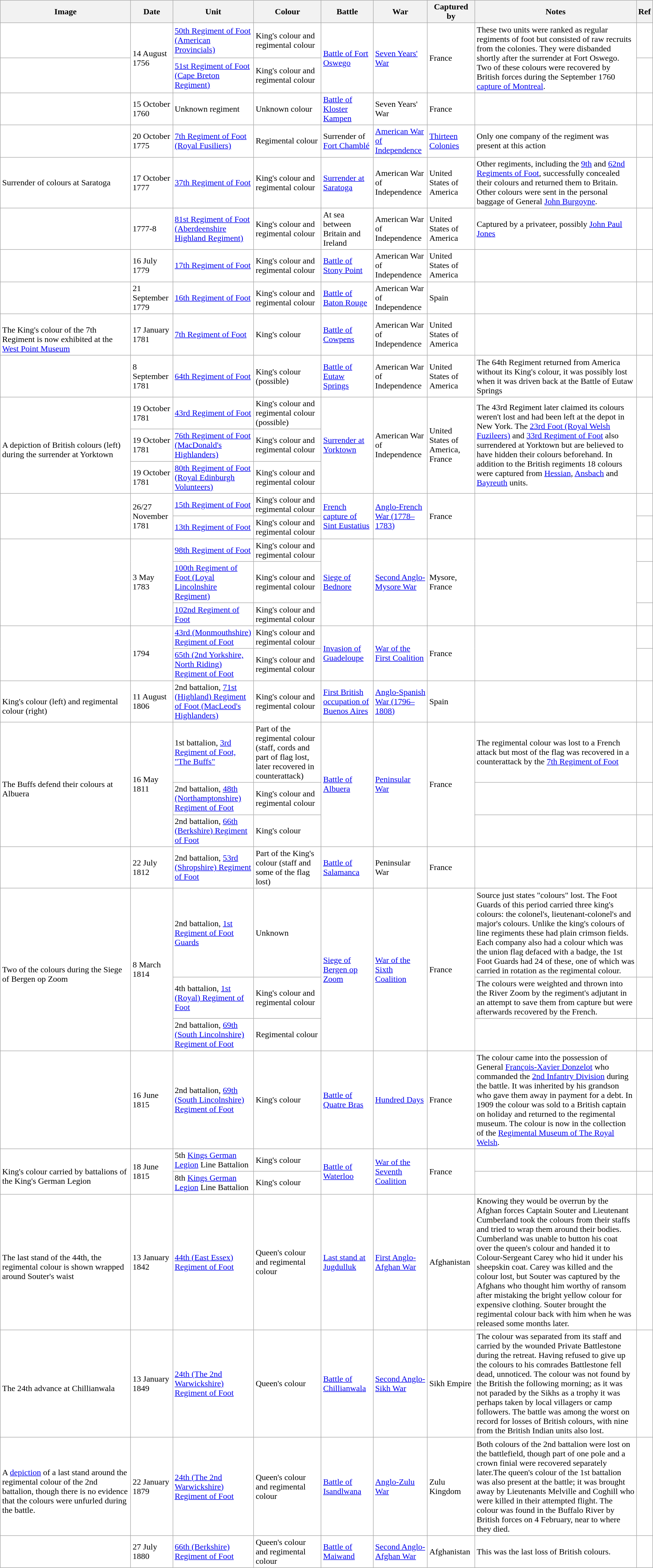<table class="wikitable unsortable" style="background:#ffffff;">
<tr>
<th width="20%">Image</th>
<th>Date</th>
<th>Unit</th>
<th>Colour</th>
<th>Battle</th>
<th>War</th>
<th>Captured by</th>
<th>Notes</th>
<th>Ref</th>
</tr>
<tr>
<td></td>
<td rowspan="2">14 August 1756</td>
<td><a href='#'>50th Regiment of Foot (American Provincials)</a></td>
<td>King's colour and regimental colour</td>
<td rowspan="2"><a href='#'>Battle of Fort Oswego</a></td>
<td rowspan="2"><a href='#'>Seven Years' War</a></td>
<td rowspan="2">France</td>
<td rowspan="2">These two units were ranked as regular regiments of foot but consisted of raw recruits from the colonies.  They were disbanded shortly after the surrender at Fort Oswego.  Two of these colours were recovered by British forces during the September 1760 <a href='#'>capture of Montreal</a>.</td>
<td></td>
</tr>
<tr>
<td></td>
<td><a href='#'>51st Regiment of Foot (Cape Breton Regiment)</a></td>
<td>King's colour and regimental colour</td>
<td></td>
</tr>
<tr>
<td></td>
<td>15 October 1760</td>
<td>Unknown regiment</td>
<td>Unknown colour</td>
<td><a href='#'>Battle of Kloster Kampen</a></td>
<td>Seven Years' War</td>
<td>France</td>
<td></td>
<td></td>
</tr>
<tr>
<td></td>
<td>20 October 1775</td>
<td><a href='#'>7th Regiment of Foot (Royal Fusiliers)</a></td>
<td>Regimental colour</td>
<td>Surrender of <a href='#'>Fort Chamblé</a></td>
<td><a href='#'>American War of Independence</a></td>
<td><a href='#'>Thirteen Colonies</a></td>
<td>Only one company of the regiment was present at this action</td>
<td></td>
</tr>
<tr>
<td> Surrender of colours at Saratoga</td>
<td>17 October 1777</td>
<td><a href='#'>37th Regiment of Foot</a></td>
<td>King's colour and regimental colour</td>
<td><a href='#'>Surrender at Saratoga</a></td>
<td>American War of Independence</td>
<td>United States of America</td>
<td>Other regiments, including the <a href='#'>9th</a> and <a href='#'>62nd Regiments of Foot</a>, successfully concealed their colours and returned them to Britain.  Other colours were sent in the personal baggage of General <a href='#'>John Burgoyne</a>.</td>
<td></td>
</tr>
<tr>
<td></td>
<td>1777-8</td>
<td><a href='#'>81st Regiment of Foot (Aberdeenshire Highland Regiment)</a></td>
<td>King's colour and regimental colour</td>
<td>At sea between Britain and Ireland</td>
<td>American War of Independence</td>
<td>United States of America</td>
<td>Captured by a privateer, possibly <a href='#'>John Paul Jones</a></td>
<td></td>
</tr>
<tr>
<td></td>
<td>16 July 1779</td>
<td><a href='#'>17th Regiment of Foot</a></td>
<td>King's colour and regimental colour</td>
<td><a href='#'>Battle of Stony Point</a></td>
<td>American War of Independence</td>
<td>United States of America</td>
<td></td>
<td></td>
</tr>
<tr>
<td></td>
<td>21 September 1779</td>
<td><a href='#'>16th Regiment of Foot</a></td>
<td>King's colour and regimental colour</td>
<td><a href='#'>Battle of Baton Rouge</a></td>
<td>American War of Independence</td>
<td>Spain</td>
<td></td>
<td></td>
</tr>
<tr>
<td><br>The King's colour of the 7th Regiment is now exhibited at the <a href='#'>West Point Museum</a></td>
<td>17 January 1781</td>
<td><a href='#'>7th Regiment of Foot</a></td>
<td>King's colour</td>
<td><a href='#'>Battle of Cowpens</a></td>
<td>American War of Independence</td>
<td>United States of America</td>
<td></td>
<td></td>
</tr>
<tr>
<td></td>
<td>8 September 1781</td>
<td><a href='#'>64th Regiment of Foot</a></td>
<td>King's colour (possible)</td>
<td><a href='#'>Battle of Eutaw Springs</a></td>
<td>American War of Independence</td>
<td>United States of America</td>
<td>The 64th Regiment returned from America without its King's colour, it was possibly lost when it was driven back at the Battle of Eutaw Springs</td>
<td></td>
</tr>
<tr>
<td rowspan="3"><br>A depiction of British colours (left) during the surrender at Yorktown</td>
<td>19 October 1781</td>
<td><a href='#'>43rd Regiment of Foot</a></td>
<td>King's colour and regimental colour (possible)</td>
<td rowspan="3"><a href='#'>Surrender at Yorktown</a></td>
<td rowspan="3">American War of Independence</td>
<td rowspan="3">United States of America,<br>France</td>
<td rowspan="3">The 43rd Regiment later claimed its colours weren't lost and had been left at the depot in New York.  The <a href='#'>23rd Foot (Royal Welsh Fuzileers)</a> and <a href='#'>33rd Regiment of Foot</a> also surrendered at Yorktown but are believed to have hidden their colours beforehand.  In addition to the British regiments 18 colours were captured from <a href='#'>Hessian</a>, <a href='#'>Ansbach</a> and <a href='#'>Bayreuth</a> units.</td>
<td rowspan="3"></td>
</tr>
<tr>
<td>19 October 1781</td>
<td><a href='#'>76th Regiment of Foot (MacDonald's Highlanders)</a></td>
<td>King's colour and regimental colour</td>
</tr>
<tr>
<td>19 October 1781</td>
<td><a href='#'>80th Regiment of Foot (Royal Edinburgh Volunteers)</a></td>
<td>King's colour and regimental colour</td>
</tr>
<tr>
<td rowspan="2"></td>
<td rowspan="2">26/27 November 1781</td>
<td><a href='#'>15th Regiment of Foot</a></td>
<td>King's colour and regimental colour</td>
<td rowspan="2"><a href='#'>French capture of Sint Eustatius</a></td>
<td rowspan="2"><a href='#'>Anglo-French War (1778–1783)</a></td>
<td rowspan="2">France</td>
<td rowspan="2"></td>
<td></td>
</tr>
<tr>
<td><a href='#'>13th Regiment of Foot</a></td>
<td>King's colour and regimental colour</td>
<td></td>
</tr>
<tr>
<td rowspan="3"></td>
<td rowspan="3">3 May 1783</td>
<td><a href='#'>98th Regiment of Foot</a></td>
<td>King's colour and regimental colour</td>
<td rowspan="3"><a href='#'>Siege of Bednore</a></td>
<td rowspan="3"><a href='#'>Second Anglo-Mysore War</a></td>
<td rowspan="3">Mysore,<br>France</td>
<td rowspan="3"></td>
<td></td>
</tr>
<tr>
<td><a href='#'>100th Regiment of Foot (Loyal Lincolnshire Regiment)</a></td>
<td>King's colour and regimental colour</td>
<td></td>
</tr>
<tr>
<td><a href='#'>102nd Regiment of Foot</a></td>
<td>King's colour and regimental colour</td>
<td></td>
</tr>
<tr>
<td rowspan="2"></td>
<td rowspan="2">1794</td>
<td><a href='#'>43rd (Monmouthshire) Regiment of Foot</a></td>
<td>King's colour and regimental colour</td>
<td rowspan="2"><a href='#'>Invasion of Guadeloupe</a></td>
<td rowspan="2"><a href='#'>War of the First Coalition</a></td>
<td rowspan="2">France</td>
<td rowspan="2"></td>
<td></td>
</tr>
<tr>
<td><a href='#'>65th (2nd Yorkshire, North Riding) Regiment of Foot</a></td>
<td>King's colour and regimental colour</td>
<td></td>
</tr>
<tr>
<td style="width: 300px;"><br>King's colour (left) and regimental colour (right)</td>
<td>11 August 1806</td>
<td>2nd battalion, <a href='#'>71st (Highland) Regiment of Foot (MacLeod's Highlanders)</a></td>
<td>King's colour and regimental colour</td>
<td><a href='#'>First British occupation of Buenos Aires</a></td>
<td><a href='#'>Anglo-Spanish War (1796–1808)</a></td>
<td>Spain</td>
<td></td>
<td></td>
</tr>
<tr>
<td rowspan="3"><br>The Buffs defend their colours at Albuera</td>
<td rowspan="3">16 May 1811</td>
<td>1st battalion, <a href='#'>3rd Regiment of Foot, "The Buffs"</a></td>
<td>Part of the regimental colour (staff, cords and part of flag lost, later recovered in counterattack)</td>
<td rowspan="3"><a href='#'>Battle of Albuera</a></td>
<td rowspan="3"><a href='#'>Peninsular War</a></td>
<td rowspan="3">France</td>
<td>The regimental colour was lost to a French attack but most of the flag was recovered in a counterattack by the <a href='#'>7th Regiment of Foot</a></td>
<td></td>
</tr>
<tr>
<td>2nd battalion, <a href='#'>48th (Northamptonshire) Regiment of Foot</a></td>
<td>King's colour and regimental colour</td>
<td></td>
<td></td>
</tr>
<tr>
<td>2nd battalion, <a href='#'>66th (Berkshire) Regiment of Foot</a></td>
<td>King's colour</td>
<td></td>
<td></td>
</tr>
<tr>
<td></td>
<td>22 July 1812</td>
<td>2nd battalion, <a href='#'>53rd (Shropshire) Regiment of Foot</a></td>
<td>Part of the King's colour (staff and some of the flag lost)</td>
<td><a href='#'>Battle of Salamanca</a></td>
<td>Peninsular War</td>
<td>France</td>
<td></td>
<td></td>
</tr>
<tr>
<td rowspan="3"><br>Two of the colours during the Siege of Bergen op Zoom</td>
<td rowspan="3">8 March 1814</td>
<td>2nd battalion, <a href='#'>1st Regiment of Foot Guards</a></td>
<td>Unknown</td>
<td rowspan="3"><a href='#'>Siege of Bergen op Zoom</a></td>
<td rowspan="3"><a href='#'>War of the Sixth Coalition</a></td>
<td rowspan="3">France</td>
<td>Source just states "colours" lost.  The Foot Guards of this period carried three king's colours: the colonel's, lieutenant-colonel's and major's colours.  Unlike the king's colours of line regiments these had plain crimson fields.  Each company also had a colour which was the union flag defaced with a badge, the 1st Foot Guards had 24 of these, one of which was carried in rotation as the regimental colour.</td>
<td></td>
</tr>
<tr>
<td>4th battalion, <a href='#'>1st (Royal) Regiment of Foot</a></td>
<td>King's colour and regimental colour</td>
<td>The colours were weighted and thrown into the River Zoom by the regiment's adjutant in an attempt to save them from capture but were afterwards recovered by the French.</td>
<td></td>
</tr>
<tr>
<td>2nd battalion, <a href='#'>69th (South Lincolnshire) Regiment of Foot</a></td>
<td>Regimental colour</td>
<td></td>
<td></td>
</tr>
<tr>
<td></td>
<td>16 June 1815</td>
<td>2nd battalion, <a href='#'>69th (South Lincolnshire) Regiment of Foot</a></td>
<td>King's colour</td>
<td><a href='#'>Battle of Quatre Bras</a></td>
<td><a href='#'>Hundred Days</a></td>
<td>France</td>
<td>The colour came into the possession of General <a href='#'>François-Xavier Donzelot</a> who commanded the <a href='#'>2nd Infantry Division</a> during the battle.  It was inherited by his grandson who gave them away in payment for a debt.  In 1909 the colour was sold to a British captain on holiday and returned to the regimental museum.  The colour is now in the collection of the <a href='#'>Regimental Museum of The Royal Welsh</a>.</td>
<td></td>
</tr>
<tr>
<td rowspan="2"><br>King's colour carried by battalions of the King's German Legion</td>
<td rowspan="2">18 June 1815</td>
<td>5th <a href='#'>Kings German Legion</a> Line Battalion</td>
<td>King's colour</td>
<td rowspan="2"><a href='#'>Battle of Waterloo</a></td>
<td rowspan="2"><a href='#'>War of the Seventh Coalition</a></td>
<td rowspan="2">France</td>
<td></td>
<td></td>
</tr>
<tr>
<td>8th <a href='#'>Kings German Legion</a> Line Battalion</td>
<td>King's colour</td>
<td></td>
<td></td>
</tr>
<tr>
<td><br>The last stand of the 44th, the regimental colour is shown wrapped around Souter's waist</td>
<td>13 January 1842</td>
<td><a href='#'>44th (East Essex) Regiment of Foot</a></td>
<td>Queen's colour and regimental colour</td>
<td><a href='#'>Last stand at Jugdulluk</a></td>
<td><a href='#'>First Anglo-Afghan War</a></td>
<td>Afghanistan</td>
<td>Knowing they would be overrun by the Afghan forces Captain Souter and Lieutenant Cumberland took the colours from their staffs and tried to wrap them around their bodies.  Cumberland was unable to button his coat over the queen's colour and handed it to Colour-Sergeant Carey who hid it under his sheepskin coat.  Carey was killed and the colour lost, but Souter was captured by the Afghans who thought him worthy of ransom after mistaking the bright yellow colour for expensive clothing.  Souter brought the regimental colour back with him when he was released some months later.</td>
<td></td>
</tr>
<tr>
<td><br>The 24th advance at Chillianwala</td>
<td>13 January 1849</td>
<td><a href='#'>24th (The 2nd Warwickshire) Regiment of Foot</a></td>
<td>Queen's colour</td>
<td><a href='#'>Battle of Chillianwala</a></td>
<td><a href='#'>Second Anglo-Sikh War</a></td>
<td>Sikh Empire</td>
<td>The colour was separated from its staff and carried by the wounded Private Battlestone during the retreat.  Having refused to give up the colours to his comrades Battlestone fell dead, unnoticed.  The colour was not found by the British the following morning; as it was not paraded by the Sikhs as a trophy it was perhaps taken by local villagers or camp followers.  The battle was among the worst on record for losses of British colours, with nine from the British Indian units also lost.</td>
<td></td>
</tr>
<tr>
<td><br>A <a href='#'>depiction</a> of a last stand around the regimental colour of the 2nd battalion, though there is no evidence that the colours were unfurled during the battle.</td>
<td>22 January 1879</td>
<td><a href='#'>24th (The 2nd Warwickshire) Regiment of Foot</a></td>
<td>Queen's colour and regimental colour</td>
<td><a href='#'>Battle of Isandlwana</a></td>
<td><a href='#'>Anglo-Zulu War</a></td>
<td>Zulu Kingdom</td>
<td>Both colours of the 2nd battalion were lost on the battlefield, though part of one pole and a crown finial were recovered separately later.The queen's colour of the 1st battalion was also present at the battle; it was brought away by Lieutenants Melville and Coghill who were killed in their attempted flight.  The colour was found in the Buffalo River by British forces on 4 February, near to where they died.</td>
<td></td>
</tr>
<tr>
<td></td>
<td>27 July 1880</td>
<td><a href='#'>66th (Berkshire) Regiment of Foot</a></td>
<td>Queen's colour and regimental colour</td>
<td><a href='#'>Battle of Maiwand</a></td>
<td><a href='#'>Second Anglo-Afghan War</a></td>
<td>Afghanistan</td>
<td>This was the last loss of British colours.</td>
<td></td>
</tr>
</table>
